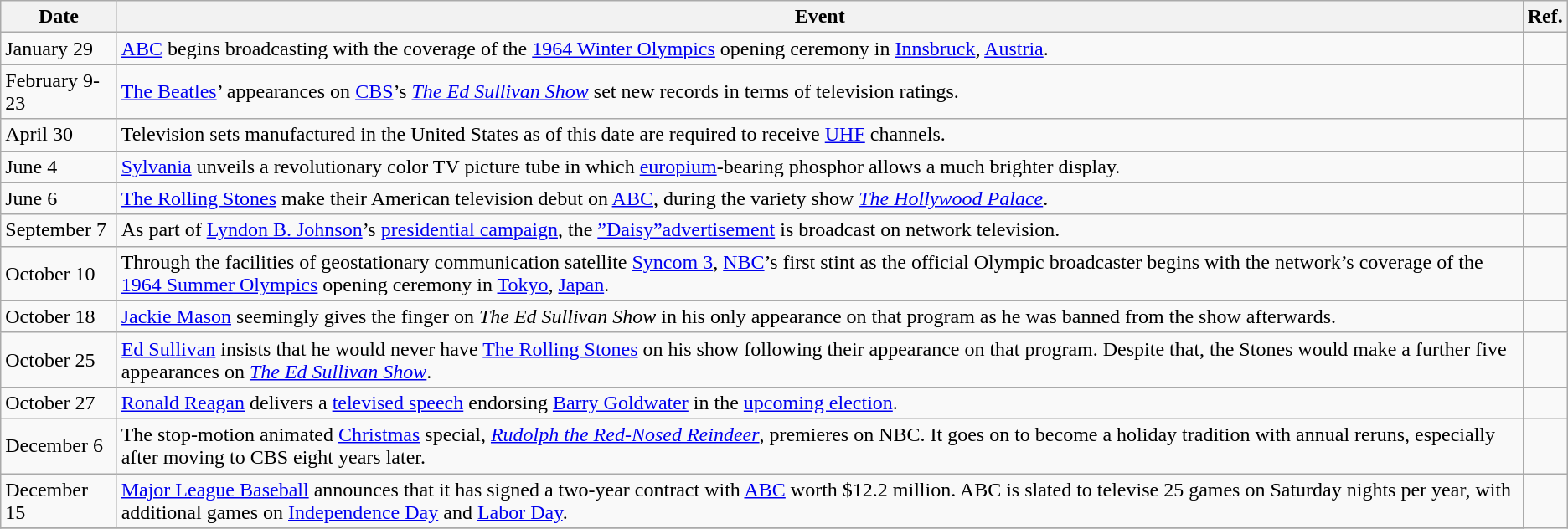<table class="wikitable sortable">
<tr>
<th>Date</th>
<th>Event</th>
<th>Ref.</th>
</tr>
<tr>
<td>January 29</td>
<td><a href='#'>ABC</a> begins broadcasting with the coverage of the <a href='#'>1964 Winter Olympics</a> opening ceremony in <a href='#'>Innsbruck</a>, <a href='#'>Austria</a>.</td>
<td></td>
</tr>
<tr>
<td>February 9-23</td>
<td><a href='#'>The Beatles</a>’ appearances on <a href='#'>CBS</a>’s <em><a href='#'>The Ed Sullivan Show</a></em> set new records in terms of television ratings.</td>
<td></td>
</tr>
<tr>
<td>April 30</td>
<td>Television sets manufactured in the United States as of this date are required to receive <a href='#'>UHF</a> channels.</td>
<td></td>
</tr>
<tr>
<td>June 4</td>
<td><a href='#'>Sylvania</a> unveils a revolutionary color TV picture tube in which <a href='#'>europium</a>-bearing phosphor allows a much brighter display.</td>
<td></td>
</tr>
<tr>
<td>June 6</td>
<td><a href='#'>The Rolling Stones</a> make their American television debut on <a href='#'>ABC</a>, during the variety show <em><a href='#'>The Hollywood Palace</a></em>.</td>
<td></td>
</tr>
<tr>
<td>September 7</td>
<td>As part of <a href='#'>Lyndon B. Johnson</a>’s <a href='#'>presidential campaign</a>, the <a href='#'>”Daisy”advertisement</a> is broadcast on network television.</td>
<td></td>
</tr>
<tr>
<td>October 10</td>
<td>Through the facilities of geostationary communication satellite <a href='#'>Syncom 3</a>, <a href='#'>NBC</a>’s first stint as the official Olympic broadcaster begins with the network’s coverage of the <a href='#'>1964 Summer Olympics</a> opening ceremony in <a href='#'>Tokyo</a>, <a href='#'>Japan</a>.</td>
<td></td>
</tr>
<tr>
<td>October 18</td>
<td><a href='#'>Jackie Mason</a> seemingly gives the finger on <em>The Ed Sullivan Show</em> in his only appearance on that program as he was banned from the show afterwards.</td>
<td></td>
</tr>
<tr>
<td>October 25</td>
<td><a href='#'>Ed Sullivan</a> insists that he would never have <a href='#'>The Rolling Stones</a> on his show following their appearance on that program. Despite that, the Stones would make a further five appearances on <em><a href='#'>The Ed Sullivan Show</a></em>.</td>
<td></td>
</tr>
<tr>
<td>October 27</td>
<td><a href='#'>Ronald Reagan</a> delivers a <a href='#'>televised speech</a> endorsing <a href='#'>Barry Goldwater</a> in the <a href='#'>upcoming election</a>.</td>
<td></td>
</tr>
<tr>
<td>December 6</td>
<td>The stop-motion animated <a href='#'>Christmas</a> special, <em><a href='#'>Rudolph the Red-Nosed Reindeer</a></em>, premieres on NBC. It goes on to become a holiday tradition with annual reruns, especially after moving to CBS eight years later.</td>
<td></td>
</tr>
<tr>
<td>December 15</td>
<td><a href='#'>Major League Baseball</a> announces that it has signed a two-year contract with <a href='#'>ABC</a> worth $12.2 million. ABC is slated to televise 25 games on Saturday nights per year, with additional games on <a href='#'>Independence Day</a> and <a href='#'>Labor Day</a>.</td>
</tr>
<tr>
</tr>
</table>
